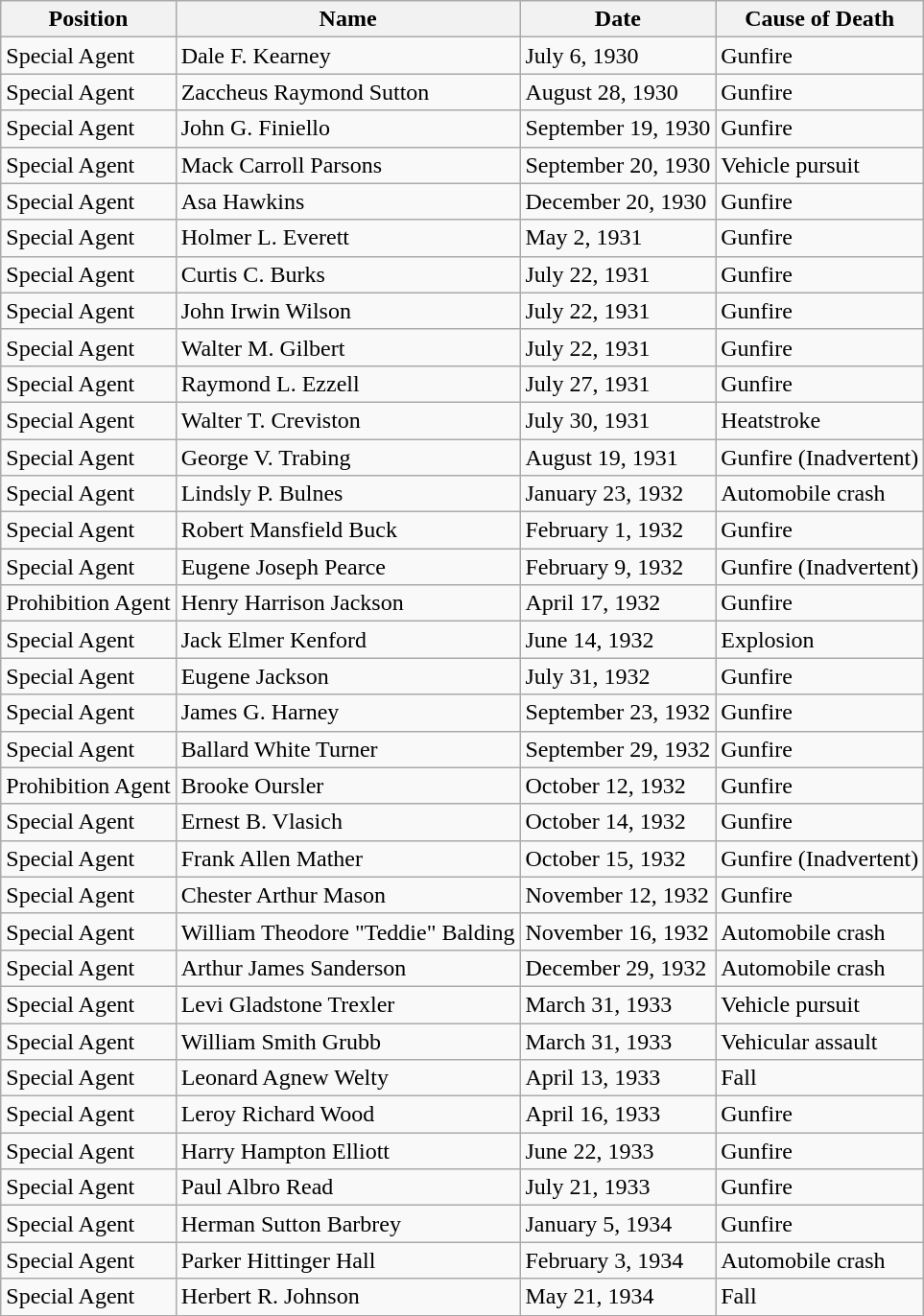<table class="wikitable">
<tr>
<th><strong>Position</strong></th>
<th><strong>Name</strong></th>
<th><strong>Date</strong></th>
<th><strong>Cause of Death</strong></th>
</tr>
<tr>
<td>Special Agent</td>
<td>Dale F. Kearney</td>
<td>July 6, 1930</td>
<td>Gunfire</td>
</tr>
<tr>
<td>Special Agent</td>
<td>Zaccheus Raymond Sutton</td>
<td>August 28, 1930</td>
<td>Gunfire</td>
</tr>
<tr>
<td>Special Agent</td>
<td>John G. Finiello</td>
<td>September 19, 1930</td>
<td>Gunfire</td>
</tr>
<tr>
<td>Special Agent</td>
<td>Mack Carroll Parsons</td>
<td>September 20, 1930</td>
<td>Vehicle pursuit</td>
</tr>
<tr>
<td>Special Agent</td>
<td>Asa Hawkins</td>
<td>December 20, 1930</td>
<td>Gunfire</td>
</tr>
<tr>
<td>Special Agent</td>
<td>Holmer L. Everett</td>
<td>May 2, 1931</td>
<td>Gunfire</td>
</tr>
<tr>
<td>Special Agent</td>
<td>Curtis C. Burks</td>
<td>July 22, 1931</td>
<td>Gunfire</td>
</tr>
<tr>
<td>Special Agent</td>
<td>John Irwin Wilson</td>
<td>July 22, 1931</td>
<td>Gunfire</td>
</tr>
<tr>
<td>Special Agent</td>
<td>Walter M. Gilbert</td>
<td>July 22, 1931</td>
<td>Gunfire</td>
</tr>
<tr>
<td>Special Agent</td>
<td>Raymond L. Ezzell</td>
<td>July 27, 1931</td>
<td>Gunfire</td>
</tr>
<tr>
<td>Special Agent</td>
<td>Walter T. Creviston</td>
<td>July 30, 1931</td>
<td>Heatstroke</td>
</tr>
<tr>
<td>Special Agent</td>
<td>George V. Trabing</td>
<td>August 19, 1931</td>
<td>Gunfire (Inadvertent)</td>
</tr>
<tr>
<td>Special Agent</td>
<td>Lindsly P. Bulnes</td>
<td>January 23, 1932</td>
<td>Automobile crash</td>
</tr>
<tr>
<td>Special Agent</td>
<td>Robert Mansfield Buck</td>
<td>February 1, 1932</td>
<td>Gunfire</td>
</tr>
<tr>
<td>Special Agent</td>
<td>Eugene Joseph Pearce</td>
<td>February 9, 1932</td>
<td>Gunfire (Inadvertent)</td>
</tr>
<tr>
<td>Prohibition Agent</td>
<td>Henry Harrison Jackson</td>
<td>April 17, 1932</td>
<td>Gunfire</td>
</tr>
<tr>
<td>Special Agent</td>
<td>Jack Elmer Kenford</td>
<td>June 14, 1932</td>
<td>Explosion</td>
</tr>
<tr>
<td>Special Agent</td>
<td>Eugene Jackson</td>
<td>July 31, 1932</td>
<td>Gunfire</td>
</tr>
<tr>
<td>Special Agent</td>
<td>James G. Harney</td>
<td>September 23, 1932</td>
<td>Gunfire</td>
</tr>
<tr>
<td>Special Agent</td>
<td>Ballard White Turner</td>
<td>September 29, 1932</td>
<td>Gunfire</td>
</tr>
<tr>
<td>Prohibition Agent</td>
<td>Brooke Oursler</td>
<td>October 12, 1932</td>
<td>Gunfire</td>
</tr>
<tr>
<td>Special Agent</td>
<td>Ernest B. Vlasich</td>
<td>October 14, 1932</td>
<td>Gunfire</td>
</tr>
<tr>
<td>Special Agent</td>
<td>Frank Allen Mather</td>
<td>October 15, 1932</td>
<td>Gunfire (Inadvertent)</td>
</tr>
<tr>
<td>Special Agent</td>
<td>Chester Arthur Mason</td>
<td>November 12, 1932</td>
<td>Gunfire</td>
</tr>
<tr>
<td>Special Agent</td>
<td>William Theodore "Teddie" Balding</td>
<td>November 16, 1932</td>
<td>Automobile crash</td>
</tr>
<tr>
<td>Special Agent</td>
<td>Arthur James Sanderson</td>
<td>December 29, 1932</td>
<td>Automobile crash</td>
</tr>
<tr>
<td>Special Agent</td>
<td>Levi Gladstone Trexler</td>
<td>March 31, 1933</td>
<td>Vehicle pursuit</td>
</tr>
<tr>
<td>Special Agent</td>
<td>William Smith Grubb</td>
<td>March 31, 1933</td>
<td>Vehicular assault</td>
</tr>
<tr>
<td>Special Agent</td>
<td>Leonard Agnew Welty</td>
<td>April 13, 1933</td>
<td>Fall</td>
</tr>
<tr>
<td>Special Agent</td>
<td>Leroy Richard Wood</td>
<td>April 16, 1933</td>
<td>Gunfire</td>
</tr>
<tr>
<td>Special Agent</td>
<td>Harry Hampton Elliott</td>
<td>June 22, 1933</td>
<td>Gunfire</td>
</tr>
<tr>
<td>Special Agent</td>
<td>Paul Albro Read</td>
<td>July 21, 1933</td>
<td>Gunfire</td>
</tr>
<tr>
<td>Special Agent</td>
<td>Herman Sutton Barbrey</td>
<td>January 5, 1934</td>
<td>Gunfire</td>
</tr>
<tr>
<td>Special Agent</td>
<td>Parker Hittinger Hall</td>
<td>February 3, 1934</td>
<td>Automobile crash</td>
</tr>
<tr>
<td>Special Agent</td>
<td>Herbert R. Johnson</td>
<td>May 21, 1934</td>
<td>Fall</td>
</tr>
</table>
